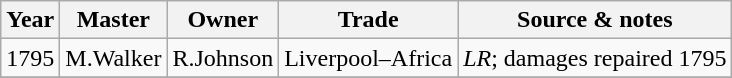<table class=" wikitable">
<tr>
<th>Year</th>
<th>Master</th>
<th>Owner</th>
<th>Trade</th>
<th>Source & notes</th>
</tr>
<tr>
<td>1795</td>
<td>M.Walker</td>
<td>R.Johnson</td>
<td>Liverpool–Africa</td>
<td><em>LR</em>; damages repaired 1795</td>
</tr>
<tr>
</tr>
</table>
